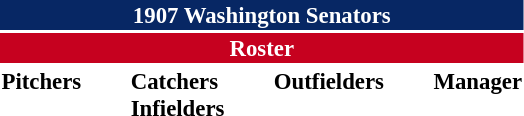<table class="toccolours" style="font-size: 95%;">
<tr>
<th colspan="10" style="background-color: #072764; color: white; text-align: center;">1907 Washington Senators</th>
</tr>
<tr>
<td colspan="10" style="background-color: #c6011f; color: white; text-align: center;"><strong>Roster</strong></td>
</tr>
<tr>
<td valign="top"><strong>Pitchers</strong><br>












</td>
<td width="25px"></td>
<td valign="top"><strong>Catchers</strong><br>





<strong>Infielders</strong>










</td>
<td width="25px"></td>
<td valign="top"><strong>Outfielders</strong><br>



</td>
<td width="25px"></td>
<td valign="top"><strong>Manager</strong><br></td>
</tr>
</table>
